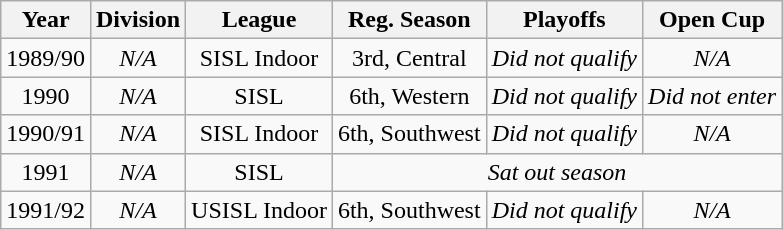<table class="wikitable" style="text-align:center">
<tr>
<th>Year</th>
<th>Division</th>
<th>League</th>
<th>Reg. Season</th>
<th>Playoffs</th>
<th>Open Cup</th>
</tr>
<tr>
<td>1989/90</td>
<td><em>N/A</em></td>
<td>SISL Indoor</td>
<td>3rd, Central</td>
<td><em>Did not qualify</em></td>
<td><em>N/A</em></td>
</tr>
<tr>
<td>1990</td>
<td><em>N/A</em></td>
<td>SISL</td>
<td>6th, Western</td>
<td><em>Did not qualify</em></td>
<td><em>Did not enter</em></td>
</tr>
<tr>
<td>1990/91</td>
<td><em>N/A</em></td>
<td>SISL Indoor</td>
<td>6th, Southwest</td>
<td><em>Did not qualify</em></td>
<td><em>N/A</em></td>
</tr>
<tr>
<td>1991</td>
<td><em>N/A</em></td>
<td>SISL</td>
<td colspan=3><em>Sat out season</em></td>
</tr>
<tr>
<td>1991/92</td>
<td><em>N/A</em></td>
<td>USISL Indoor</td>
<td>6th, Southwest</td>
<td><em>Did not qualify</em></td>
<td><em>N/A</em></td>
</tr>
</table>
